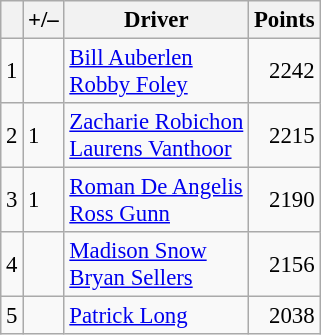<table class="wikitable" style="font-size: 95%;">
<tr>
<th scope="col"></th>
<th scope="col">+/–</th>
<th scope="col">Driver</th>
<th scope="col">Points</th>
</tr>
<tr>
<td align=center>1</td>
<td align="left"></td>
<td> <a href='#'>Bill Auberlen</a><br> <a href='#'>Robby Foley</a></td>
<td align=right>2242</td>
</tr>
<tr>
<td align=center>2</td>
<td align="left"> 1</td>
<td> <a href='#'>Zacharie Robichon</a><br> <a href='#'>Laurens Vanthoor</a></td>
<td align=right>2215</td>
</tr>
<tr>
<td align=center>3</td>
<td align="left"> 1</td>
<td> <a href='#'>Roman De Angelis</a><br> <a href='#'>Ross Gunn</a></td>
<td align=right>2190</td>
</tr>
<tr>
<td align=center>4</td>
<td align="left"></td>
<td> <a href='#'>Madison Snow</a><br> <a href='#'>Bryan Sellers</a></td>
<td align=right>2156</td>
</tr>
<tr>
<td align=center>5</td>
<td align="left"></td>
<td> <a href='#'>Patrick Long</a></td>
<td align=right>2038</td>
</tr>
</table>
